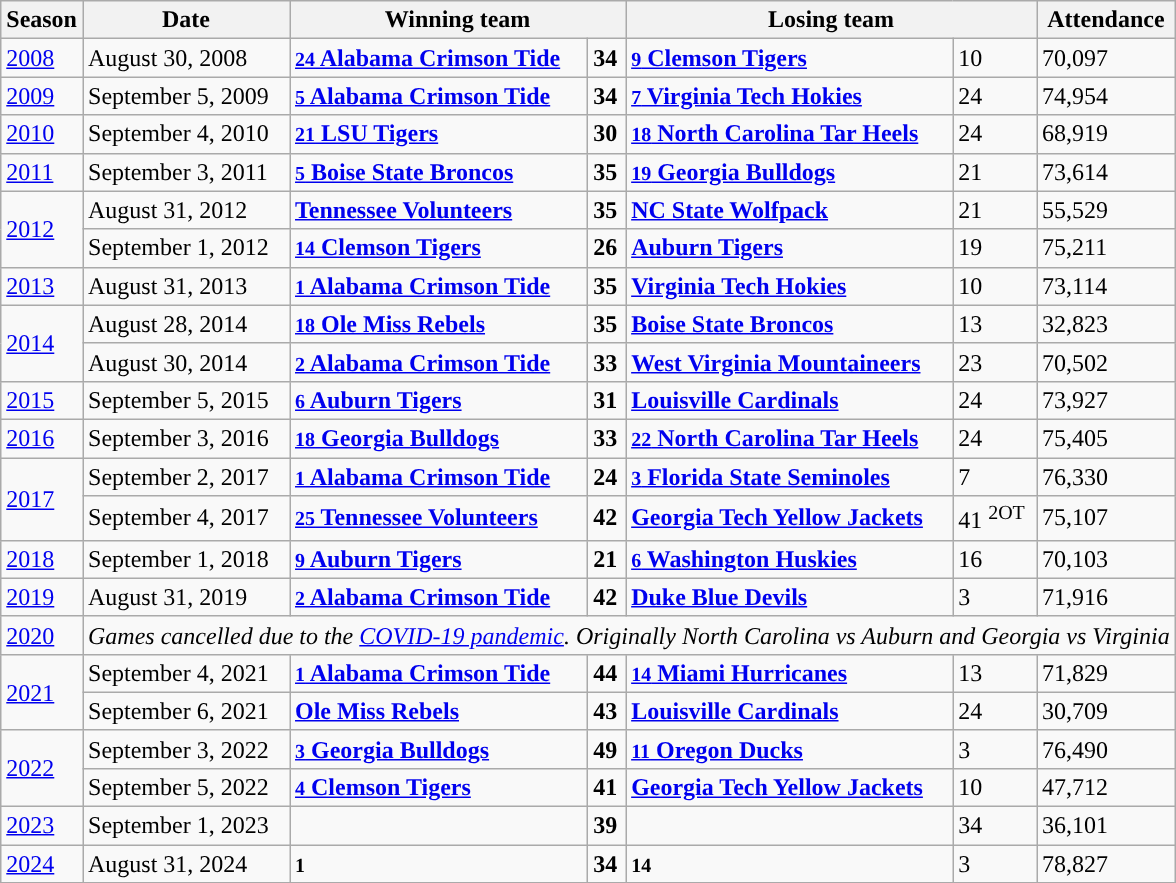<table class="wikitable">
<tr>
<th>Season</th>
<th>Date</th>
<th colspan=2>Winning team</th>
<th colspan=2>Losing team</th>
<th>Attendance</th>
</tr>
<tr>
<td><a href='#'>2008</a></td>
<td>August 30, 2008</td>
<td><strong><a href='#'><span><small>24</small> Alabama Crimson Tide</span></a></strong></td>
<td><strong>34</strong></td>
<td><strong><a href='#'><span><small>9</small> Clemson Tigers</span></a></strong></td>
<td>10</td>
<td>70,097</td>
</tr>
<tr>
<td><a href='#'>2009</a></td>
<td>September 5, 2009</td>
<td><strong><a href='#'><span><small>5</small> Alabama Crimson Tide</span></a></strong></td>
<td><strong>34</strong></td>
<td><strong><a href='#'><span><small>7</small> Virginia Tech Hokies</span></a></strong></td>
<td>24</td>
<td>74,954</td>
</tr>
<tr>
<td><a href='#'>2010</a></td>
<td>September 4, 2010</td>
<td><strong><a href='#'><span><small>21</small> LSU Tigers</span></a></strong></td>
<td><strong>30</strong></td>
<td><strong><a href='#'><span><small>18</small> North Carolina Tar Heels</span></a></strong></td>
<td>24</td>
<td>68,919</td>
</tr>
<tr>
<td><a href='#'>2011</a></td>
<td>September 3, 2011</td>
<td><strong><a href='#'><span><small>5</small> Boise State Broncos</span></a></strong></td>
<td><strong>35</strong></td>
<td><strong><a href='#'><span><small>19</small> Georgia Bulldogs</span></a></strong></td>
<td>21</td>
<td>73,614</td>
</tr>
<tr>
<td rowspan=2><a href='#'>2012</a></td>
<td>August 31, 2012</td>
<td><strong><a href='#'><span>Tennessee Volunteers</span></a></strong></td>
<td><strong>35</strong></td>
<td><strong><a href='#'><span>NC State Wolfpack</span></a></strong></td>
<td>21</td>
<td>55,529</td>
</tr>
<tr>
<td>September 1, 2012</td>
<td><strong><a href='#'><span><small>14</small> Clemson Tigers</span></a></strong></td>
<td><strong>26</strong></td>
<td style=><strong><a href='#'><span>Auburn Tigers</span></a></strong></td>
<td>19</td>
<td>75,211</td>
</tr>
<tr>
<td><a href='#'>2013</a></td>
<td>August 31, 2013</td>
<td><strong><a href='#'><span><small>1</small> Alabama Crimson Tide</span></a></strong></td>
<td><strong>35</strong></td>
<td><strong><a href='#'><span>Virginia Tech Hokies</span></a></strong></td>
<td>10</td>
<td>73,114</td>
</tr>
<tr>
<td rowspan=2><a href='#'>2014</a></td>
<td>August 28, 2014</td>
<td><strong><a href='#'><span><small>18</small> Ole Miss Rebels</span></a></strong></td>
<td><strong>35</strong></td>
<td><strong><a href='#'><span>Boise State Broncos</span></a></strong></td>
<td>13</td>
<td>32,823</td>
</tr>
<tr>
<td>August 30, 2014</td>
<td><strong><a href='#'><span><small>2</small> Alabama Crimson Tide</span></a></strong></td>
<td><strong>33</strong></td>
<td><strong><a href='#'><span>West Virginia Mountaineers</span></a></strong></td>
<td>23</td>
<td>70,502</td>
</tr>
<tr>
<td><a href='#'>2015</a></td>
<td>September 5, 2015</td>
<td><strong><a href='#'><span><small>6</small> Auburn Tigers</span></a></strong></td>
<td><strong>31</strong></td>
<td><strong><a href='#'><span>Louisville Cardinals</span></a></strong></td>
<td>24</td>
<td>73,927</td>
</tr>
<tr>
<td><a href='#'>2016</a></td>
<td>September 3, 2016</td>
<td><strong><a href='#'><span><small>18</small> Georgia Bulldogs</span></a></strong></td>
<td><strong>33</strong></td>
<td><strong><a href='#'><span><small>22</small> North Carolina Tar Heels</span></a></strong></td>
<td>24</td>
<td>75,405</td>
</tr>
<tr>
<td rowspan=2><a href='#'>2017</a></td>
<td>September 2, 2017</td>
<td><strong><a href='#'><span><small>1</small> Alabama Crimson Tide</span></a></strong></td>
<td><strong>24</strong></td>
<td><strong><a href='#'><span><small>3</small> Florida State Seminoles</span></a></strong></td>
<td>7</td>
<td>76,330</td>
</tr>
<tr>
<td>September 4, 2017</td>
<td><strong><a href='#'><span><small>25</small> Tennessee Volunteers</span></a></strong></td>
<td><strong>42</strong></td>
<td><strong><a href='#'><span>Georgia Tech Yellow Jackets</span></a></strong></td>
<td>41 <sup>2OT</sup></td>
<td>75,107</td>
</tr>
<tr>
<td><a href='#'>2018</a></td>
<td>September 1, 2018</td>
<td><strong><a href='#'><span><small>9</small> Auburn Tigers</span></a></strong></td>
<td><strong>21</strong></td>
<td><strong><a href='#'><span><small>6</small> Washington Huskies</span></a></strong></td>
<td>16</td>
<td>70,103</td>
</tr>
<tr>
<td><a href='#'>2019</a></td>
<td>August 31, 2019</td>
<td><strong><a href='#'><span><small>2</small> Alabama Crimson Tide</span></a></strong></td>
<td><strong>42</strong></td>
<td><strong><a href='#'><span>Duke Blue Devils</span></a></strong></td>
<td>3</td>
<td>71,916</td>
</tr>
<tr>
<td><a href='#'>2020</a></td>
<td colspan="6" style="text-align: center;"><em>Games cancelled due to the <a href='#'>COVID-19 pandemic</a>. Originally North Carolina vs Auburn and Georgia vs Virginia</em></td>
</tr>
<tr>
<td rowspan=2><a href='#'>2021</a></td>
<td>September 4, 2021</td>
<td><strong><a href='#'><span><small>1</small> Alabama Crimson Tide</span></a> </strong></td>
<td><strong>44</strong></td>
<td><strong><a href='#'><span><small>14</small> Miami Hurricanes</span></a> </strong></td>
<td>13</td>
<td>71,829</td>
</tr>
<tr>
<td>September 6, 2021</td>
<td><strong><a href='#'><span>Ole Miss Rebels</span></a></strong></td>
<td><strong>43</strong></td>
<td><strong><a href='#'><span>Louisville Cardinals</span></a></strong></td>
<td>24</td>
<td>30,709</td>
</tr>
<tr>
<td rowspan=2><a href='#'>2022</a></td>
<td>September 3, 2022</td>
<td><strong><a href='#'><span> <small>3</small> Georgia Bulldogs</span></a></strong></td>
<td><strong>49</strong></td>
<td><strong><a href='#'><span> <small>11</small> Oregon Ducks</span></a></strong></td>
<td>3</td>
<td>76,490</td>
</tr>
<tr>
<td>September 5, 2022</td>
<td><strong><a href='#'><span><small>4</small> Clemson Tigers</span></a></strong></td>
<td><strong>41</strong></td>
<td><strong><a href='#'><span>Georgia Tech Yellow Jackets</span></a></strong></td>
<td>10</td>
<td>47,712</td>
</tr>
<tr>
<td><a href='#'>2023</a></td>
<td>September 1, 2023</td>
<td><strong><a href='#'></a></strong></td>
<td><strong>39</strong></td>
<td><strong><a href='#'></a></strong></td>
<td>34</td>
<td>36,101</td>
</tr>
<tr>
<td><a href='#'>2024</a></td>
<td>August 31, 2024</td>
<td><strong><small>1</small> <a href='#'></a></strong></td>
<td><strong>34</strong></td>
<td><strong><small>14</small> <a href='#'></a></strong></td>
<td>3</td>
<td>78,827</td>
</tr>
</table>
